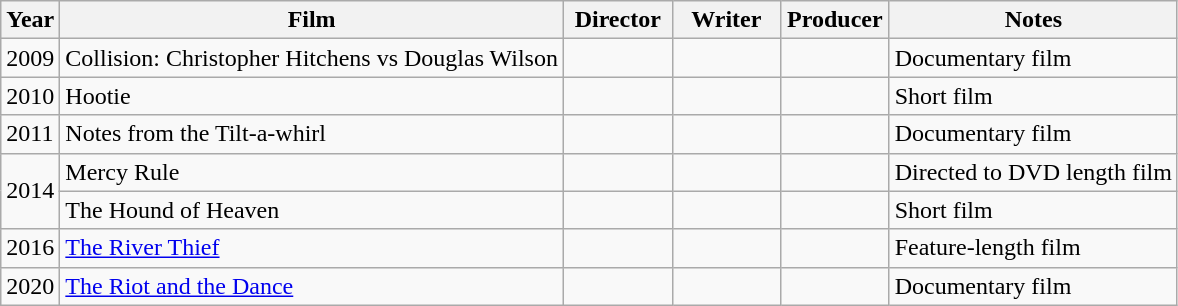<table class="wikitable sortable">
<tr>
<th style="width:26px;">Year</th>
<th>Film</th>
<th width=65>Director</th>
<th width=65>Writer</th>
<th width=65>Producer</th>
<th>Notes</th>
</tr>
<tr>
<td>2009</td>
<td>Collision: Christopher Hitchens vs Douglas Wilson</td>
<td></td>
<td></td>
<td></td>
<td>Documentary film</td>
</tr>
<tr>
<td>2010</td>
<td>Hootie</td>
<td></td>
<td></td>
<td></td>
<td>Short film</td>
</tr>
<tr>
<td>2011</td>
<td>Notes from the Tilt-a-whirl</td>
<td></td>
<td></td>
<td></td>
<td>Documentary film</td>
</tr>
<tr>
<td rowspan="2">2014</td>
<td>Mercy Rule</td>
<td></td>
<td></td>
<td></td>
<td>Directed to DVD length film</td>
</tr>
<tr>
<td>The Hound of Heaven</td>
<td></td>
<td></td>
<td></td>
<td>Short film</td>
</tr>
<tr>
<td>2016</td>
<td><a href='#'>The River Thief</a></td>
<td></td>
<td></td>
<td></td>
<td>Feature-length film</td>
</tr>
<tr>
<td>2020</td>
<td><a href='#'>The Riot and the Dance</a></td>
<td></td>
<td></td>
<td></td>
<td>Documentary film</td>
</tr>
</table>
